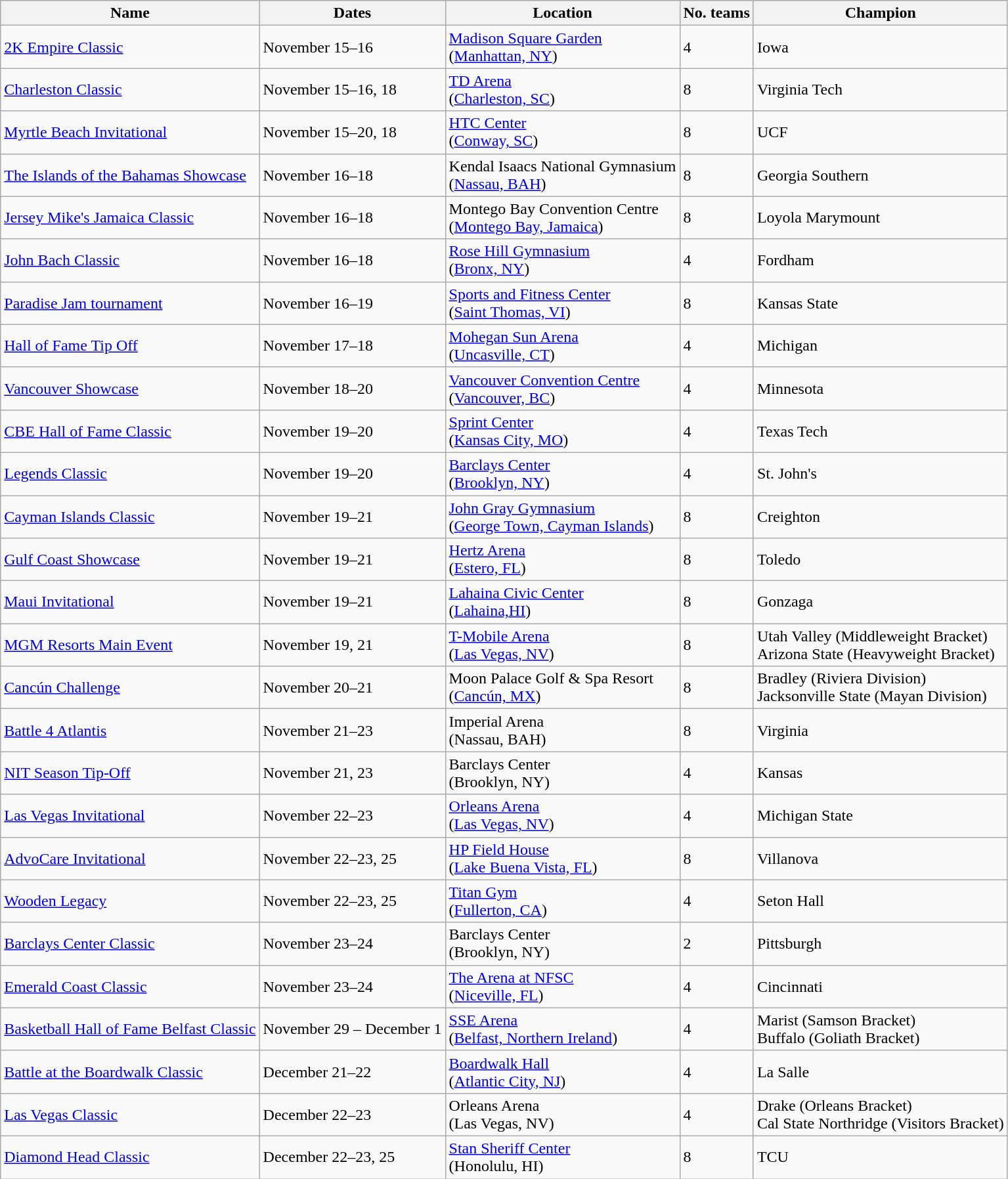<table class="wikitable">
<tr>
<th>Name</th>
<th>Dates</th>
<th>Location</th>
<th>No. teams</th>
<th>Champion</th>
</tr>
<tr>
<td><a href='#'>2K Empire Classic</a></td>
<td>November 15–16</td>
<td><a href='#'>Madison Square Garden</a> <br> (<a href='#'>Manhattan, NY</a>)</td>
<td>4</td>
<td>Iowa</td>
</tr>
<tr>
<td><a href='#'>Charleston Classic</a></td>
<td>November 15–16, 18</td>
<td><a href='#'>TD Arena</a> <br> (<a href='#'>Charleston, SC</a>)</td>
<td>8</td>
<td>Virginia Tech</td>
</tr>
<tr>
<td><a href='#'>Myrtle Beach Invitational</a></td>
<td>November 15–20, 18</td>
<td><a href='#'>HTC Center</a> <br> (<a href='#'>Conway, SC</a>)</td>
<td>8</td>
<td>UCF</td>
</tr>
<tr>
<td><a href='#'>The Islands of the Bahamas Showcase</a></td>
<td>November 16–18</td>
<td>Kendal Isaacs National Gymnasium <br> (<a href='#'>Nassau, BAH</a>)</td>
<td>8</td>
<td>Georgia Southern</td>
</tr>
<tr>
<td><a href='#'>Jersey Mike's Jamaica Classic</a></td>
<td>November 16–18</td>
<td>Montego Bay Convention Centre <br> (<a href='#'>Montego Bay, Jamaica</a>)</td>
<td>8</td>
<td>Loyola Marymount</td>
</tr>
<tr>
<td><a href='#'>John Bach Classic</a></td>
<td>November 16–18</td>
<td><a href='#'>Rose Hill Gymnasium</a> <br> (<a href='#'>Bronx, NY</a>)</td>
<td>4</td>
<td>Fordham</td>
</tr>
<tr>
<td><a href='#'>Paradise Jam tournament</a></td>
<td>November 16–19</td>
<td><a href='#'>Sports and Fitness Center</a> <br> (<a href='#'>Saint Thomas, VI</a>)</td>
<td>8</td>
<td>Kansas State</td>
</tr>
<tr>
<td><a href='#'>Hall of Fame Tip Off</a></td>
<td>November 17–18</td>
<td><a href='#'>Mohegan Sun Arena</a> <br> (<a href='#'>Uncasville, CT</a>)</td>
<td>4</td>
<td>Michigan</td>
</tr>
<tr>
<td><a href='#'>Vancouver Showcase</a></td>
<td>November 18–20</td>
<td><a href='#'>Vancouver Convention Centre</a> <br> (<a href='#'>Vancouver, BC</a>)</td>
<td>4</td>
<td>Minnesota</td>
</tr>
<tr>
<td><a href='#'>CBE Hall of Fame Classic</a></td>
<td>November 19–20</td>
<td><a href='#'>Sprint Center</a> <br> (<a href='#'>Kansas City, MO</a>)</td>
<td>4</td>
<td>Texas Tech</td>
</tr>
<tr>
<td><a href='#'>Legends Classic</a></td>
<td>November 19–20</td>
<td><a href='#'>Barclays Center</a> <br> (<a href='#'>Brooklyn, NY</a>)</td>
<td>4</td>
<td>St. John's</td>
</tr>
<tr>
<td><a href='#'>Cayman Islands Classic</a></td>
<td>November 19–21</td>
<td><a href='#'>John Gray Gymnasium</a> <br> (<a href='#'>George Town, Cayman Islands</a>)</td>
<td>8</td>
<td>Creighton</td>
</tr>
<tr>
<td><a href='#'>Gulf Coast Showcase</a></td>
<td>November 19–21</td>
<td><a href='#'>Hertz Arena</a> <br> (<a href='#'>Estero, FL</a>)</td>
<td>8</td>
<td>Toledo</td>
</tr>
<tr>
<td><a href='#'>Maui Invitational</a></td>
<td>November 19–21</td>
<td><a href='#'>Lahaina Civic Center</a> <br> (<a href='#'>Lahaina,HI</a>)</td>
<td>8</td>
<td>Gonzaga</td>
</tr>
<tr>
<td><a href='#'>MGM Resorts Main Event</a></td>
<td>November 19, 21</td>
<td><a href='#'>T-Mobile Arena</a> <br> (<a href='#'>Las Vegas, NV</a>)</td>
<td>8</td>
<td>Utah Valley (Middleweight Bracket)<br>Arizona State (Heavyweight Bracket)</td>
</tr>
<tr>
<td><a href='#'>Cancún Challenge</a></td>
<td>November 20–21</td>
<td>Moon Palace Golf & Spa Resort <br> (<a href='#'>Cancún, MX</a>)</td>
<td>8</td>
<td>Bradley (Riviera Division)<br>Jacksonville State (Mayan Division)</td>
</tr>
<tr>
<td><a href='#'>Battle 4 Atlantis</a></td>
<td>November 21–23</td>
<td>Imperial Arena <br> (Nassau, BAH)</td>
<td>8</td>
<td>Virginia</td>
</tr>
<tr>
<td><a href='#'>NIT Season Tip-Off</a></td>
<td>November 21, 23</td>
<td>Barclays Center <br> (Brooklyn, NY)</td>
<td>4</td>
<td>Kansas</td>
</tr>
<tr>
<td><a href='#'>Las Vegas Invitational</a></td>
<td>November 22–23</td>
<td><a href='#'>Orleans Arena</a> <br> (<a href='#'>Las Vegas, NV</a>)</td>
<td>4</td>
<td>Michigan State</td>
</tr>
<tr>
<td><a href='#'>AdvoCare Invitational</a></td>
<td>November 22–23, 25</td>
<td><a href='#'>HP Field House</a> <br> (<a href='#'>Lake Buena Vista, FL</a>)</td>
<td>8</td>
<td>Villanova</td>
</tr>
<tr>
<td><a href='#'>Wooden Legacy</a></td>
<td>November 22–23, 25</td>
<td><a href='#'>Titan Gym</a> <br> (<a href='#'>Fullerton, CA</a>)</td>
<td>4</td>
<td>Seton Hall</td>
</tr>
<tr>
<td><a href='#'>Barclays Center Classic</a></td>
<td>November 23–24</td>
<td>Barclays Center <br> (Brooklyn, NY)</td>
<td>2</td>
<td>Pittsburgh</td>
</tr>
<tr>
<td><a href='#'>Emerald Coast Classic</a></td>
<td>November 23–24</td>
<td><a href='#'>The Arena at NFSC</a> <br> (<a href='#'>Niceville, FL</a>)</td>
<td>4</td>
<td>Cincinnati</td>
</tr>
<tr>
<td><a href='#'>Basketball Hall of Fame Belfast Classic</a></td>
<td>November 29 – December 1</td>
<td><a href='#'>SSE Arena</a> <br> (<a href='#'>Belfast, Northern Ireland</a>)</td>
<td>4</td>
<td>Marist (Samson Bracket)<br>Buffalo (Goliath Bracket)</td>
</tr>
<tr>
<td><a href='#'>Battle at the Boardwalk Classic</a></td>
<td>December 21–22</td>
<td><a href='#'>Boardwalk Hall</a><br>(<a href='#'>Atlantic City, NJ</a>)</td>
<td>4</td>
<td>La Salle</td>
</tr>
<tr>
<td><a href='#'>Las Vegas Classic</a></td>
<td>December 22–23</td>
<td>Orleans Arena <br> (Las Vegas, NV)</td>
<td>4</td>
<td>Drake (Orleans Bracket)<br>Cal State Northridge (Visitors Bracket)</td>
</tr>
<tr>
<td><a href='#'>Diamond Head Classic</a></td>
<td>December 22–23, 25</td>
<td><a href='#'>Stan Sheriff Center</a> <br> (Honolulu, HI)</td>
<td>8</td>
<td>TCU</td>
</tr>
</table>
